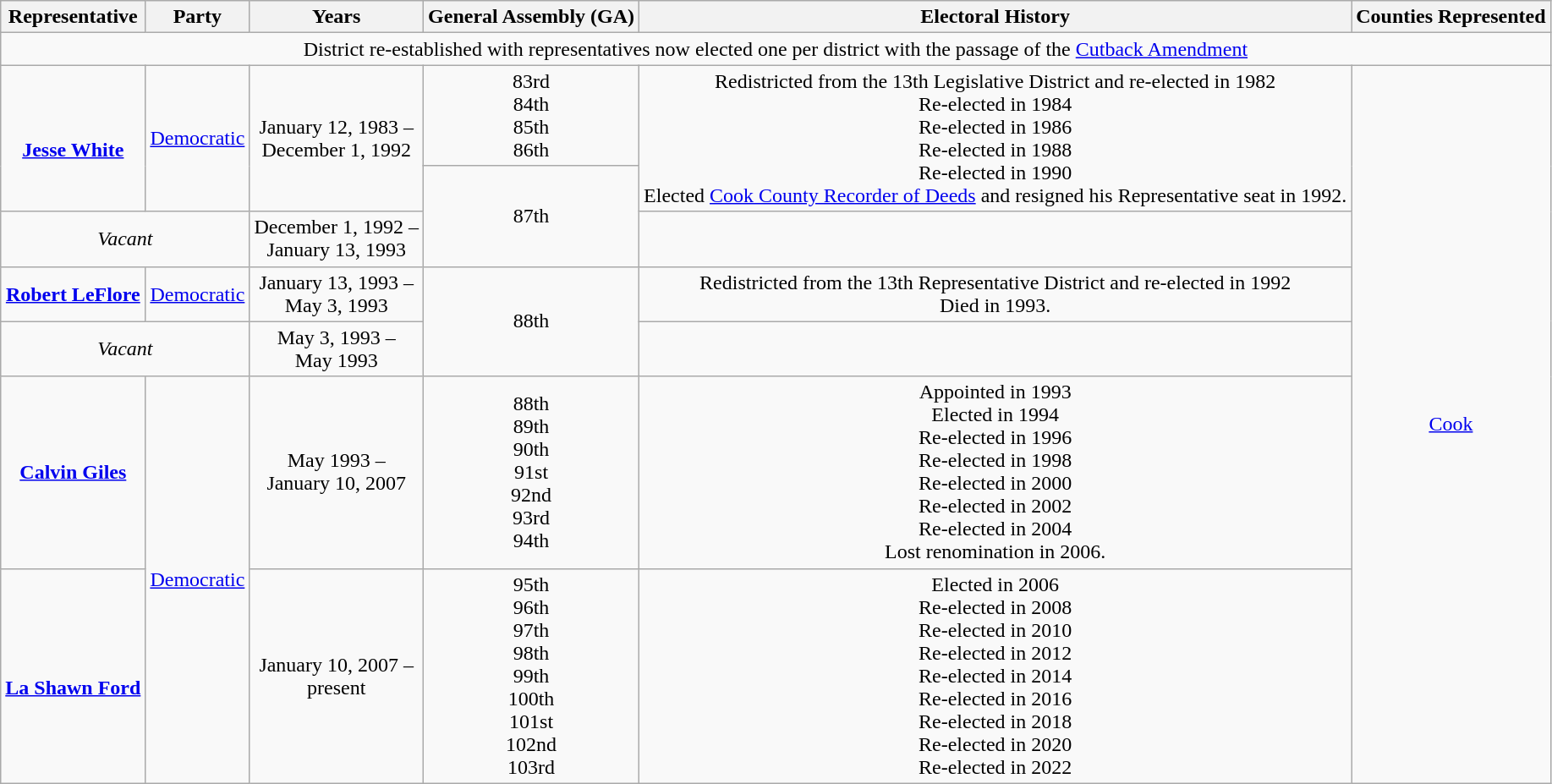<table class="wikitable" style="text-align:center">
<tr>
<th>Representative</th>
<th>Party</th>
<th>Years</th>
<th>General Assembly (GA)</th>
<th>Electoral History</th>
<th>Counties Represented</th>
</tr>
<tr>
<td colspan=6>District re-established with representatives now elected one per district with the passage of the <a href='#'>Cutback Amendment</a></td>
</tr>
<tr>
<td rowspan=2 align=center><br><strong><a href='#'>Jesse White</a></strong></td>
<td rowspan=2 ><a href='#'>Democratic</a></td>
<td rowspan=2>January 12, 1983 –<br>December 1, 1992</td>
<td>83rd<br>84th<br>85th<br>86th</td>
<td rowspan=2>Redistricted from the 13th Legislative District and re-elected in 1982<br>Re-elected in 1984<br>Re-elected in 1986<br>Re-elected in 1988<br>Re-elected in 1990<br>Elected <a href='#'>Cook County Recorder of Deeds</a> and resigned his Representative seat in 1992.</td>
<td rowspan=7><a href='#'>Cook</a></td>
</tr>
<tr>
<td rowspan=2>87th</td>
</tr>
<tr>
<td colspan=2><em>Vacant</em></td>
<td>December 1, 1992 –<br>January 13, 1993</td>
</tr>
<tr>
<td><strong><a href='#'>Robert LeFlore</a></strong></td>
<td><a href='#'>Democratic</a></td>
<td>January 13, 1993 –<br>May 3, 1993</td>
<td rowspan=2>88th</td>
<td>Redistricted from the 13th Representative District and re-elected in 1992<br>Died in 1993.</td>
</tr>
<tr>
<td colspan=2><em>Vacant</em></td>
<td>May 3, 1993 –<br>May 1993</td>
</tr>
<tr>
<td><strong><a href='#'>Calvin Giles</a></strong></td>
<td rowspan=2 ><a href='#'>Democratic</a></td>
<td>May 1993 –<br>January 10, 2007</td>
<td>88th<br>89th<br>90th<br>91st<br>92nd<br>93rd<br>94th</td>
<td>Appointed in 1993<br>Elected in 1994<br>Re-elected in 1996<br>Re-elected in 1998<br>Re-elected in 2000<br>Re-elected in 2002<br>Re-elected in 2004<br>Lost renomination in 2006.</td>
</tr>
<tr>
<td align=center><br><strong><a href='#'>La Shawn Ford</a></strong></td>
<td>January 10, 2007 –<br>present</td>
<td>95th<br>96th<br>97th<br>98th<br>99th<br>100th<br>101st<br>102nd<br>103rd</td>
<td>Elected in 2006<br>Re-elected in 2008<br>Re-elected in 2010<br>Re-elected in 2012<br>Re-elected in 2014<br>Re-elected in 2016<br>Re-elected in 2018<br>Re-elected in 2020<br>Re-elected in 2022</td>
</tr>
</table>
